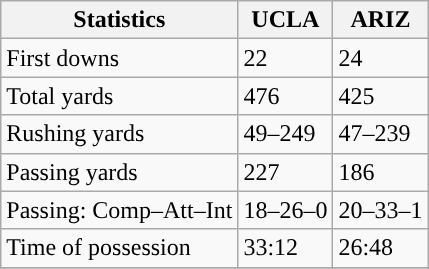<table class="wikitable" style="float: left;">
<tr>
<th>Statistics</th>
<th>UCLA</th>
<th>ARIZ</th>
</tr>
<tr>
<td>First downs</td>
<td>22</td>
<td>24</td>
</tr>
<tr>
<td>Total yards</td>
<td>476</td>
<td>425</td>
</tr>
<tr>
<td>Rushing yards</td>
<td>49–249</td>
<td>47–239</td>
</tr>
<tr>
<td>Passing yards</td>
<td>227</td>
<td>186</td>
</tr>
<tr>
<td>Passing: Comp–Att–Int</td>
<td>18–26–0</td>
<td>20–33–1</td>
</tr>
<tr>
<td>Time of possession</td>
<td>33:12</td>
<td>26:48</td>
</tr>
<tr>
</tr>
</table>
